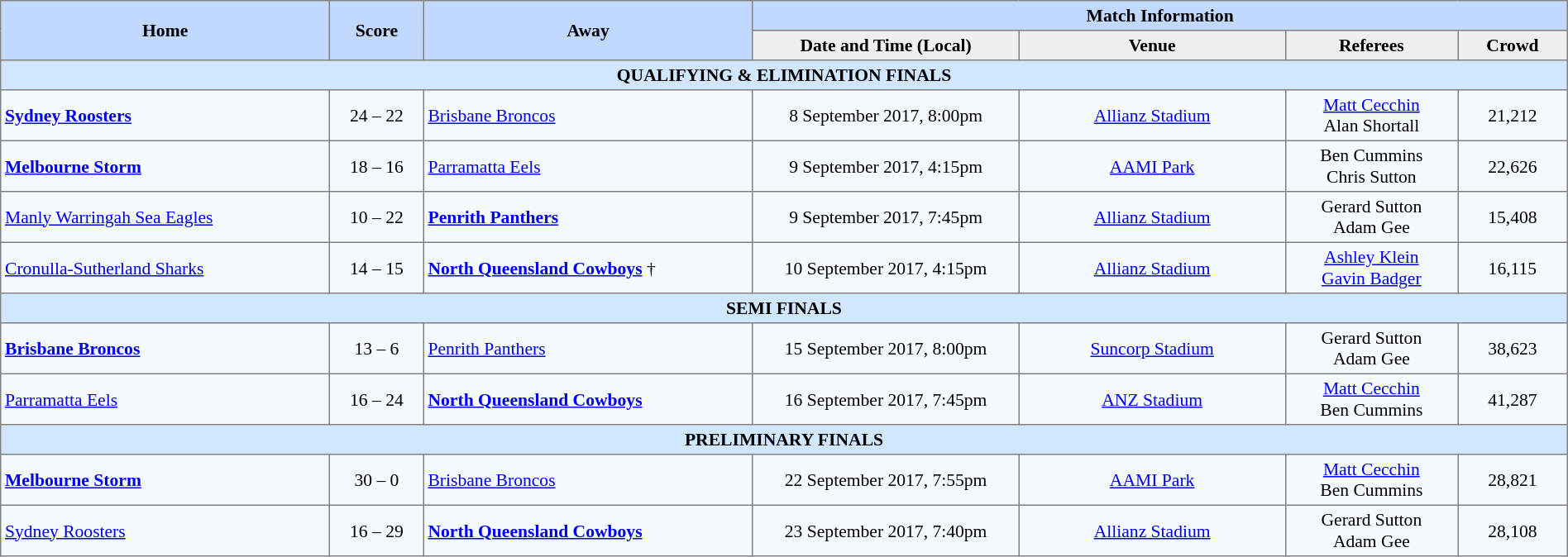<table border="1" cellpadding="3" cellspacing="0" style="border-collapse:collapse; font-size:90%; text-align:center; width:100%;">
<tr style="background:#c1d8ff;">
<th rowspan="2" style="width:21%;">Home</th>
<th rowspan="2" style="width:6%;">Score</th>
<th rowspan="2" style="width:21%;">Away</th>
<th colspan=6>Match Information</th>
</tr>
<tr style="background:#efefef;">
<th width=17%>Date and Time (Local)</th>
<th width=17%>Venue</th>
<th width=11%>Referees</th>
<th width=7%>Crowd</th>
</tr>
<tr style="background:#d0e7ff;">
<td colspan=7><strong>QUALIFYING & ELIMINATION FINALS</strong></td>
</tr>
<tr style="background:#f5faff;">
<td align=left> <strong><a href='#'>Sydney Roosters</a></strong></td>
<td>24 – 22</td>
<td align=left> <a href='#'>Brisbane Broncos</a></td>
<td>8 September 2017, 8:00pm</td>
<td><a href='#'>Allianz Stadium</a></td>
<td><a href='#'>Matt Cecchin</a><br>Alan Shortall</td>
<td>21,212</td>
</tr>
<tr style="background:#f5faff;">
<td align=left> <strong><a href='#'>Melbourne Storm</a></strong></td>
<td>18 – 16</td>
<td align=left> <a href='#'>Parramatta Eels</a></td>
<td>9 September 2017, 4:15pm</td>
<td><a href='#'>AAMI Park</a></td>
<td>Ben Cummins<br>Chris Sutton</td>
<td>22,626</td>
</tr>
<tr style="background:#f5faff;">
<td align=left> <a href='#'>Manly Warringah Sea Eagles</a></td>
<td>10 – 22</td>
<td align=left> <strong><a href='#'>Penrith Panthers</a></strong></td>
<td>9 September 2017, 7:45pm</td>
<td><a href='#'>Allianz Stadium</a></td>
<td>Gerard Sutton<br>Adam Gee</td>
<td>15,408</td>
</tr>
<tr style="background:#f5faff;">
<td align=left> <a href='#'>Cronulla-Sutherland Sharks</a></td>
<td>14 – 15</td>
<td align=left> <strong><a href='#'>North Queensland Cowboys</a></strong> †</td>
<td>10 September 2017, 4:15pm</td>
<td><a href='#'>Allianz Stadium</a></td>
<td><a href='#'>Ashley Klein</a><br><a href='#'>Gavin Badger</a></td>
<td>16,115</td>
</tr>
<tr style="background:#d0e7ff;">
<td colspan=7><strong>SEMI FINALS</strong></td>
</tr>
<tr style="background:#f5faff;">
<td align=left> <strong><a href='#'>Brisbane Broncos</a></strong></td>
<td>13 – 6</td>
<td align=left> <a href='#'>Penrith Panthers</a></td>
<td>15 September 2017, 8:00pm</td>
<td><a href='#'>Suncorp Stadium</a></td>
<td>Gerard Sutton<br>Adam Gee</td>
<td>38,623</td>
</tr>
<tr style="background:#f5faff;">
<td align=left> <a href='#'>Parramatta Eels</a></td>
<td>16 – 24</td>
<td align=left> <strong><a href='#'>North Queensland Cowboys</a></strong></td>
<td>16 September 2017, 7:45pm</td>
<td><a href='#'>ANZ Stadium</a></td>
<td><a href='#'>Matt Cecchin</a><br>Ben Cummins</td>
<td>41,287</td>
</tr>
<tr style="background:#d0e7ff;">
<td colspan=7><strong>PRELIMINARY FINALS</strong></td>
</tr>
<tr style="background:#f5faff;">
<td align=left> <strong><a href='#'>Melbourne Storm</a></strong></td>
<td>30 – 0</td>
<td align=left> <a href='#'>Brisbane Broncos</a></td>
<td>22 September 2017, 7:55pm</td>
<td><a href='#'>AAMI Park</a></td>
<td><a href='#'>Matt Cecchin</a><br>Ben Cummins</td>
<td>28,821</td>
</tr>
<tr style="background:#f5faff;">
<td align=left> <a href='#'>Sydney Roosters</a></td>
<td>16 – 29</td>
<td align=left> <strong><a href='#'>North Queensland Cowboys</a></strong></td>
<td>23 September 2017, 7:40pm</td>
<td><a href='#'>Allianz Stadium</a></td>
<td>Gerard Sutton<br>Adam Gee</td>
<td>28,108</td>
</tr>
</table>
